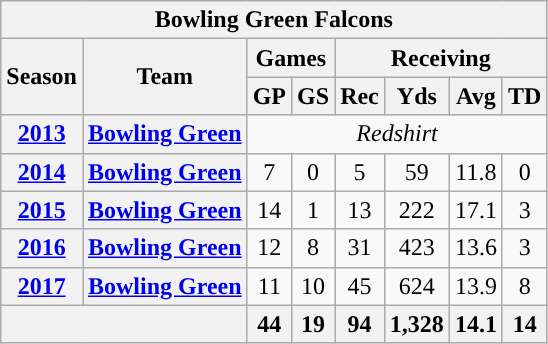<table class="wikitable" style="text-align:center">
<tr>
<th colspan="12">Bowling Green Falcons</th>
</tr>
<tr>
<th rowspan="2">Season</th>
<th rowspan="2">Team</th>
<th colspan="2">Games</th>
<th colspan="4">Receiving</th>
</tr>
<tr>
<th>GP</th>
<th>GS</th>
<th>Rec</th>
<th>Yds</th>
<th>Avg</th>
<th>TD</th>
</tr>
<tr>
<th><a href='#'>2013</a></th>
<th><a href='#'>Bowling Green</a></th>
<td colspan="10"><em>Redshirt </em></td>
</tr>
<tr>
<th><a href='#'>2014</a></th>
<th><a href='#'>Bowling Green</a></th>
<td>7</td>
<td>0</td>
<td>5</td>
<td>59</td>
<td>11.8</td>
<td>0</td>
</tr>
<tr>
<th><a href='#'>2015</a></th>
<th><a href='#'>Bowling Green</a></th>
<td>14</td>
<td>1</td>
<td>13</td>
<td>222</td>
<td>17.1</td>
<td>3</td>
</tr>
<tr>
<th><a href='#'>2016</a></th>
<th><a href='#'>Bowling Green</a></th>
<td>12</td>
<td>8</td>
<td>31</td>
<td>423</td>
<td>13.6</td>
<td>3</td>
</tr>
<tr>
<th><a href='#'>2017</a></th>
<th><a href='#'>Bowling Green</a></th>
<td>11</td>
<td>10</td>
<td>45</td>
<td>624</td>
<td>13.9</td>
<td>8</td>
</tr>
<tr>
<th colspan="2"></th>
<th>44</th>
<th>19</th>
<th>94</th>
<th>1,328</th>
<th>14.1</th>
<th>14</th>
</tr>
</table>
